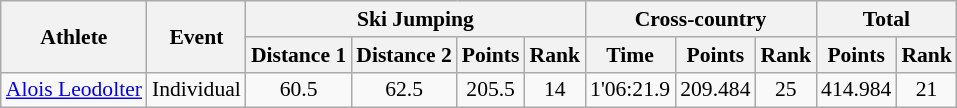<table class="wikitable" style="font-size:90%">
<tr>
<th rowspan="2">Athlete</th>
<th rowspan="2">Event</th>
<th colspan="4">Ski Jumping</th>
<th colspan="3">Cross-country</th>
<th colspan="2">Total</th>
</tr>
<tr>
<th>Distance 1</th>
<th>Distance 2</th>
<th>Points</th>
<th>Rank</th>
<th>Time</th>
<th>Points</th>
<th>Rank</th>
<th>Points</th>
<th>Rank</th>
</tr>
<tr>
<td><a href='#'>Alois Leodolter</a></td>
<td>Individual</td>
<td align="center">60.5</td>
<td align="center">62.5</td>
<td align="center">205.5</td>
<td align="center">14</td>
<td align="center">1'06:21.9</td>
<td align="center">209.484</td>
<td align="center">25</td>
<td align="center">414.984</td>
<td align="center">21</td>
</tr>
</table>
